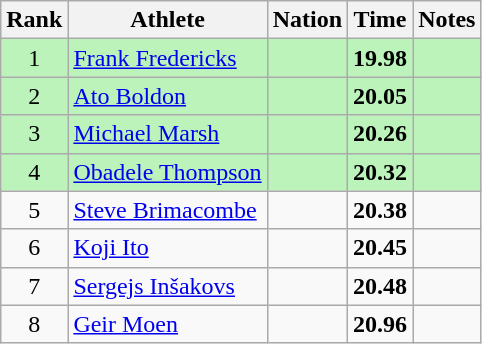<table class="wikitable sortable" style="text-align:center">
<tr>
<th>Rank</th>
<th>Athlete</th>
<th>Nation</th>
<th>Time</th>
<th>Notes</th>
</tr>
<tr style="background:#bbf3bb;">
<td>1</td>
<td align=left><a href='#'>Frank Fredericks</a></td>
<td align=left></td>
<td><strong>19.98</strong></td>
<td></td>
</tr>
<tr style="background:#bbf3bb;">
<td>2</td>
<td align=left><a href='#'>Ato Boldon</a></td>
<td align=left></td>
<td><strong>20.05</strong></td>
<td></td>
</tr>
<tr style="background:#bbf3bb;">
<td>3</td>
<td align=left><a href='#'>Michael Marsh</a></td>
<td align=left></td>
<td><strong>20.26</strong></td>
<td></td>
</tr>
<tr style="background:#bbf3bb;">
<td>4</td>
<td align=left><a href='#'>Obadele Thompson</a></td>
<td align=left></td>
<td><strong>20.32</strong></td>
<td></td>
</tr>
<tr>
<td>5</td>
<td align=left><a href='#'>Steve Brimacombe</a></td>
<td align=left></td>
<td><strong>20.38</strong></td>
<td></td>
</tr>
<tr>
<td>6</td>
<td align=left><a href='#'>Koji Ito</a></td>
<td align=left></td>
<td><strong>20.45</strong></td>
<td></td>
</tr>
<tr>
<td>7</td>
<td align=left><a href='#'>Sergejs Inšakovs</a></td>
<td align=left></td>
<td><strong>20.48</strong></td>
<td></td>
</tr>
<tr>
<td>8</td>
<td align=left><a href='#'>Geir Moen</a></td>
<td align=left></td>
<td><strong>20.96</strong></td>
<td></td>
</tr>
</table>
